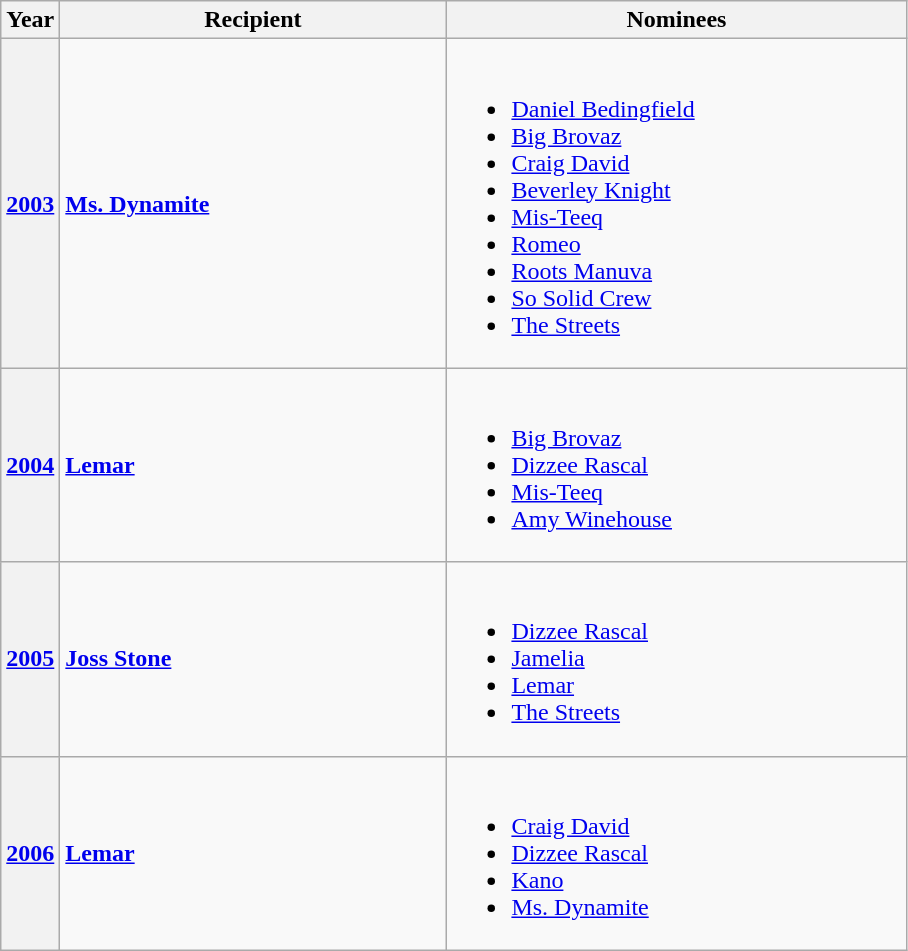<table class="wikitable sortable">
<tr>
<th>Year</th>
<th width=250px>Recipient</th>
<th width=300px class=unsortable>Nominees</th>
</tr>
<tr>
<th><a href='#'>2003</a></th>
<td><strong><a href='#'>Ms. Dynamite</a></strong></td>
<td><br><ul><li><a href='#'>Daniel Bedingfield</a></li><li><a href='#'>Big Brovaz</a></li><li><a href='#'>Craig David</a></li><li><a href='#'>Beverley Knight</a></li><li><a href='#'>Mis-Teeq</a></li><li><a href='#'>Romeo</a></li><li><a href='#'>Roots Manuva</a></li><li><a href='#'>So Solid Crew</a></li><li><a href='#'>The Streets</a></li></ul></td>
</tr>
<tr>
<th><a href='#'>2004</a></th>
<td><strong><a href='#'>Lemar</a></strong></td>
<td><br><ul><li><a href='#'>Big Brovaz</a></li><li><a href='#'>Dizzee Rascal</a></li><li><a href='#'>Mis-Teeq</a></li><li><a href='#'>Amy Winehouse</a></li></ul></td>
</tr>
<tr>
<th><a href='#'>2005</a></th>
<td><strong><a href='#'>Joss Stone</a></strong></td>
<td><br><ul><li><a href='#'>Dizzee Rascal</a></li><li><a href='#'>Jamelia</a></li><li><a href='#'>Lemar</a></li><li><a href='#'>The Streets</a></li></ul></td>
</tr>
<tr>
<th><a href='#'>2006</a></th>
<td><strong><a href='#'>Lemar</a></strong></td>
<td><br><ul><li><a href='#'>Craig David</a></li><li><a href='#'>Dizzee Rascal</a></li><li><a href='#'>Kano</a></li><li><a href='#'>Ms. Dynamite</a></li></ul></td>
</tr>
</table>
